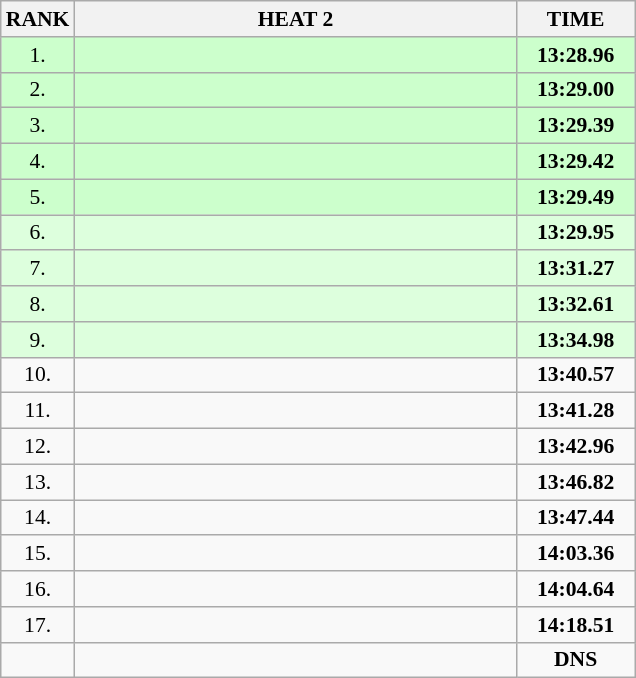<table class="wikitable" style="border-collapse: collapse; font-size: 90%;">
<tr>
<th>RANK</th>
<th style="width: 20em">HEAT 2</th>
<th style="width: 5em">TIME</th>
</tr>
<tr style="background:#ccffcc;">
<td align="center">1.</td>
<td></td>
<td align="center"><strong>13:28.96</strong></td>
</tr>
<tr style="background:#ccffcc;">
<td align="center">2.</td>
<td></td>
<td align="center"><strong>13:29.00</strong></td>
</tr>
<tr style="background:#ccffcc;">
<td align="center">3.</td>
<td></td>
<td align="center"><strong>13:29.39</strong></td>
</tr>
<tr style="background:#ccffcc;">
<td align="center">4.</td>
<td></td>
<td align="center"><strong>13:29.42</strong></td>
</tr>
<tr style="background:#ccffcc;">
<td align="center">5.</td>
<td></td>
<td align="center"><strong>13:29.49</strong></td>
</tr>
<tr style="background:#ddffdd;">
<td align="center">6.</td>
<td></td>
<td align="center"><strong>13:29.95</strong></td>
</tr>
<tr style="background:#ddffdd;">
<td align="center">7.</td>
<td></td>
<td align="center"><strong>13:31.27</strong></td>
</tr>
<tr style="background:#ddffdd;">
<td align="center">8.</td>
<td></td>
<td align="center"><strong>13:32.61</strong></td>
</tr>
<tr style="background:#ddffdd;">
<td align="center">9.</td>
<td></td>
<td align="center"><strong>13:34.98</strong></td>
</tr>
<tr>
<td align="center">10.</td>
<td></td>
<td align="center"><strong>13:40.57</strong></td>
</tr>
<tr>
<td align="center">11.</td>
<td></td>
<td align="center"><strong>13:41.28</strong></td>
</tr>
<tr>
<td align="center">12.</td>
<td></td>
<td align="center"><strong>13:42.96</strong></td>
</tr>
<tr>
<td align="center">13.</td>
<td></td>
<td align="center"><strong>13:46.82</strong></td>
</tr>
<tr>
<td align="center">14.</td>
<td></td>
<td align="center"><strong>13:47.44</strong></td>
</tr>
<tr>
<td align="center">15.</td>
<td></td>
<td align="center"><strong>14:03.36</strong></td>
</tr>
<tr>
<td align="center">16.</td>
<td></td>
<td align="center"><strong>14:04.64</strong></td>
</tr>
<tr>
<td align="center">17.</td>
<td></td>
<td align="center"><strong>14:18.51</strong></td>
</tr>
<tr>
<td align="center"></td>
<td></td>
<td align="center"><strong>DNS</strong></td>
</tr>
</table>
